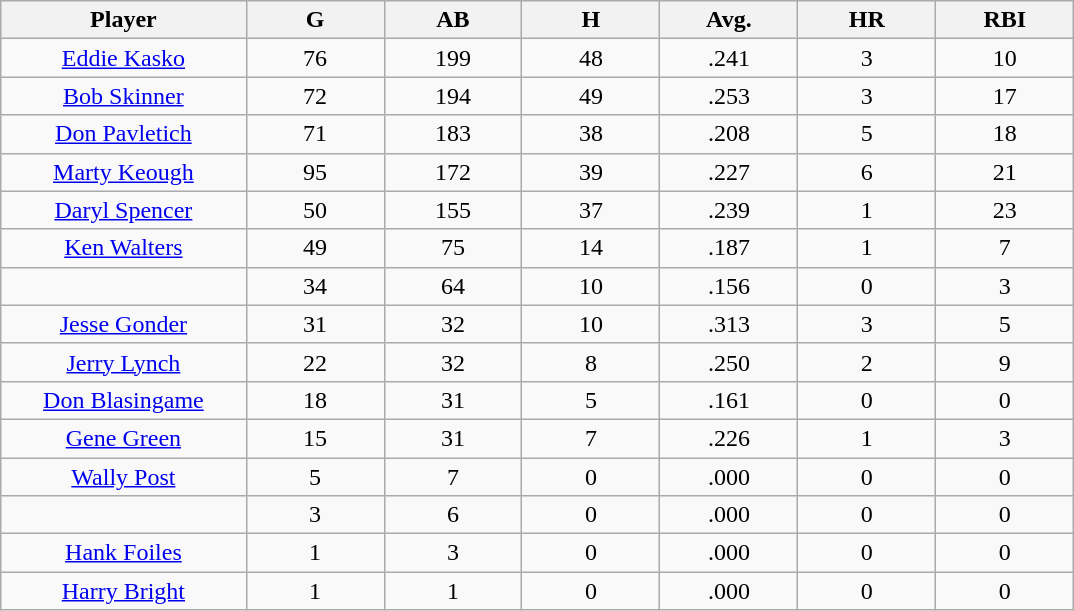<table class="wikitable sortable">
<tr>
<th bgcolor="#DDDDFF" width="16%">Player</th>
<th bgcolor="#DDDDFF" width="9%">G</th>
<th bgcolor="#DDDDFF" width="9%">AB</th>
<th bgcolor="#DDDDFF" width="9%">H</th>
<th bgcolor="#DDDDFF" width="9%">Avg.</th>
<th bgcolor="#DDDDFF" width="9%">HR</th>
<th bgcolor="#DDDDFF" width="9%">RBI</th>
</tr>
<tr align="center">
<td><a href='#'>Eddie Kasko</a></td>
<td>76</td>
<td>199</td>
<td>48</td>
<td>.241</td>
<td>3</td>
<td>10</td>
</tr>
<tr align="center">
<td><a href='#'>Bob Skinner</a></td>
<td>72</td>
<td>194</td>
<td>49</td>
<td>.253</td>
<td>3</td>
<td>17</td>
</tr>
<tr align="center">
<td><a href='#'>Don Pavletich</a></td>
<td>71</td>
<td>183</td>
<td>38</td>
<td>.208</td>
<td>5</td>
<td>18</td>
</tr>
<tr align="center">
<td><a href='#'>Marty Keough</a></td>
<td>95</td>
<td>172</td>
<td>39</td>
<td>.227</td>
<td>6</td>
<td>21</td>
</tr>
<tr align="center">
<td><a href='#'>Daryl Spencer</a></td>
<td>50</td>
<td>155</td>
<td>37</td>
<td>.239</td>
<td>1</td>
<td>23</td>
</tr>
<tr align="center">
<td><a href='#'>Ken Walters</a></td>
<td>49</td>
<td>75</td>
<td>14</td>
<td>.187</td>
<td>1</td>
<td>7</td>
</tr>
<tr align="center">
<td></td>
<td>34</td>
<td>64</td>
<td>10</td>
<td>.156</td>
<td>0</td>
<td>3</td>
</tr>
<tr align="center">
<td><a href='#'>Jesse Gonder</a></td>
<td>31</td>
<td>32</td>
<td>10</td>
<td>.313</td>
<td>3</td>
<td>5</td>
</tr>
<tr align="center">
<td><a href='#'>Jerry Lynch</a></td>
<td>22</td>
<td>32</td>
<td>8</td>
<td>.250</td>
<td>2</td>
<td>9</td>
</tr>
<tr align="center">
<td><a href='#'>Don Blasingame</a></td>
<td>18</td>
<td>31</td>
<td>5</td>
<td>.161</td>
<td>0</td>
<td>0</td>
</tr>
<tr align="center">
<td><a href='#'>Gene Green</a></td>
<td>15</td>
<td>31</td>
<td>7</td>
<td>.226</td>
<td>1</td>
<td>3</td>
</tr>
<tr align="center">
<td><a href='#'>Wally Post</a></td>
<td>5</td>
<td>7</td>
<td>0</td>
<td>.000</td>
<td>0</td>
<td>0</td>
</tr>
<tr align="center">
<td></td>
<td>3</td>
<td>6</td>
<td>0</td>
<td>.000</td>
<td>0</td>
<td>0</td>
</tr>
<tr align="center">
<td><a href='#'>Hank Foiles</a></td>
<td>1</td>
<td>3</td>
<td>0</td>
<td>.000</td>
<td>0</td>
<td>0</td>
</tr>
<tr align="center">
<td><a href='#'>Harry Bright</a></td>
<td>1</td>
<td>1</td>
<td>0</td>
<td>.000</td>
<td>0</td>
<td>0</td>
</tr>
</table>
